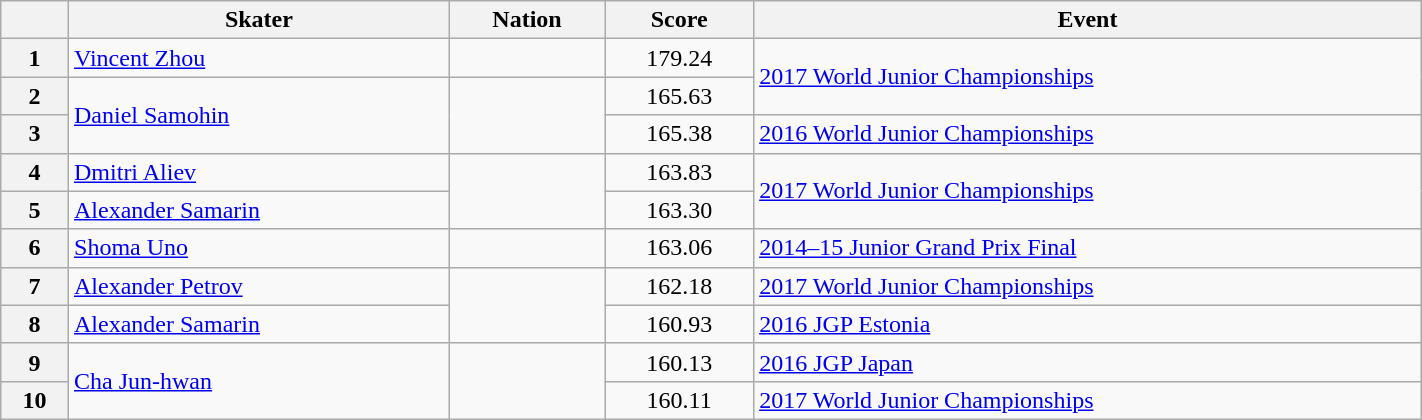<table class="wikitable unsortable" style="text-align:left; width:75%">
<tr>
<th scope="col"></th>
<th scope="col">Skater</th>
<th scope="col">Nation</th>
<th scope="col">Score</th>
<th scope="col">Event</th>
</tr>
<tr>
<th scope="row">1</th>
<td><a href='#'>Vincent Zhou</a></td>
<td></td>
<td style="text-align:center">179.24</td>
<td rowspan="2"><a href='#'>2017 World Junior Championships</a></td>
</tr>
<tr>
<th scope="row">2</th>
<td rowspan="2"><a href='#'>Daniel Samohin</a></td>
<td rowspan="2"></td>
<td style="text-align:center">165.63</td>
</tr>
<tr>
<th scope="row">3</th>
<td style="text-align:center">165.38</td>
<td><a href='#'>2016 World Junior Championships</a></td>
</tr>
<tr>
<th scope="row">4</th>
<td><a href='#'>Dmitri Aliev</a></td>
<td rowspan="2"></td>
<td style="text-align:center">163.83</td>
<td rowspan="2"><a href='#'>2017 World Junior Championships</a></td>
</tr>
<tr>
<th scope="row">5</th>
<td><a href='#'>Alexander Samarin</a></td>
<td style="text-align:center">163.30</td>
</tr>
<tr>
<th scope="row">6</th>
<td><a href='#'>Shoma Uno</a></td>
<td></td>
<td style="text-align:center">163.06</td>
<td><a href='#'>2014–15 Junior Grand Prix Final</a></td>
</tr>
<tr>
<th scope="row">7</th>
<td><a href='#'>Alexander Petrov</a></td>
<td rowspan="2"></td>
<td style="text-align:center">162.18</td>
<td><a href='#'>2017 World Junior Championships</a></td>
</tr>
<tr>
<th scope="row">8</th>
<td><a href='#'>Alexander Samarin</a></td>
<td style="text-align:center">160.93</td>
<td><a href='#'>2016 JGP Estonia</a></td>
</tr>
<tr>
<th scope="row">9</th>
<td rowspan="2"><a href='#'>Cha Jun-hwan</a></td>
<td rowspan="2"></td>
<td style="text-align:center">160.13</td>
<td><a href='#'>2016 JGP Japan</a></td>
</tr>
<tr>
<th scope="row">10</th>
<td style="text-align:center">160.11</td>
<td><a href='#'>2017 World Junior Championships</a></td>
</tr>
</table>
